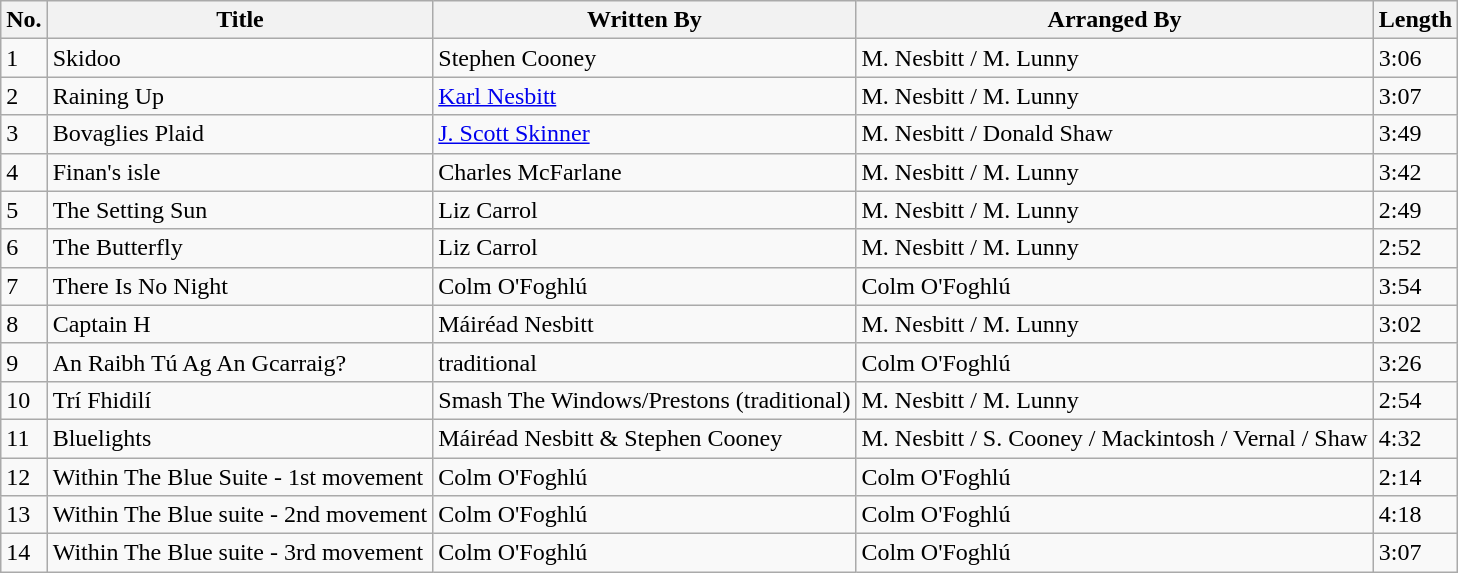<table class="wikitable">
<tr>
<th>No.</th>
<th>Title</th>
<th>Written By</th>
<th>Arranged By</th>
<th>Length</th>
</tr>
<tr>
<td>1</td>
<td>Skidoo</td>
<td>Stephen Cooney</td>
<td>M. Nesbitt / M. Lunny</td>
<td>3:06</td>
</tr>
<tr>
<td>2</td>
<td>Raining Up</td>
<td><a href='#'>Karl Nesbitt</a></td>
<td>M. Nesbitt / M. Lunny</td>
<td>3:07</td>
</tr>
<tr>
<td>3</td>
<td>Bovaglies Plaid</td>
<td><a href='#'>J. Scott Skinner</a></td>
<td>M. Nesbitt / Donald Shaw</td>
<td>3:49</td>
</tr>
<tr>
<td>4</td>
<td>Finan's isle</td>
<td>Charles McFarlane</td>
<td>M. Nesbitt / M. Lunny</td>
<td>3:42</td>
</tr>
<tr>
<td>5</td>
<td>The Setting Sun</td>
<td>Liz Carrol</td>
<td>M. Nesbitt / M. Lunny</td>
<td>2:49</td>
</tr>
<tr>
<td>6</td>
<td>The Butterfly</td>
<td>Liz Carrol</td>
<td>M. Nesbitt / M. Lunny</td>
<td>2:52</td>
</tr>
<tr>
<td>7</td>
<td>There Is No Night</td>
<td>Colm O'Foghlú</td>
<td>Colm O'Foghlú</td>
<td>3:54</td>
</tr>
<tr>
<td>8</td>
<td>Captain H</td>
<td>Máiréad Nesbitt</td>
<td>M. Nesbitt / M. Lunny</td>
<td>3:02</td>
</tr>
<tr>
<td>9</td>
<td>An Raibh Tú Ag An Gcarraig?</td>
<td>traditional</td>
<td>Colm O'Foghlú</td>
<td>3:26</td>
</tr>
<tr>
<td>10</td>
<td>Trí Fhidilí</td>
<td>Smash The Windows/Prestons (traditional)</td>
<td>M. Nesbitt / M. Lunny</td>
<td>2:54</td>
</tr>
<tr>
<td>11</td>
<td>Bluelights</td>
<td>Máiréad Nesbitt & Stephen Cooney</td>
<td>M. Nesbitt / S. Cooney / Mackintosh / Vernal / Shaw</td>
<td>4:32</td>
</tr>
<tr>
<td>12</td>
<td>Within The Blue Suite - 1st movement</td>
<td>Colm O'Foghlú</td>
<td>Colm O'Foghlú</td>
<td>2:14</td>
</tr>
<tr>
<td>13</td>
<td>Within The Blue suite - 2nd movement</td>
<td>Colm O'Foghlú</td>
<td>Colm O'Foghlú</td>
<td>4:18</td>
</tr>
<tr>
<td>14</td>
<td>Within The Blue suite - 3rd movement</td>
<td>Colm O'Foghlú</td>
<td>Colm O'Foghlú</td>
<td>3:07</td>
</tr>
</table>
